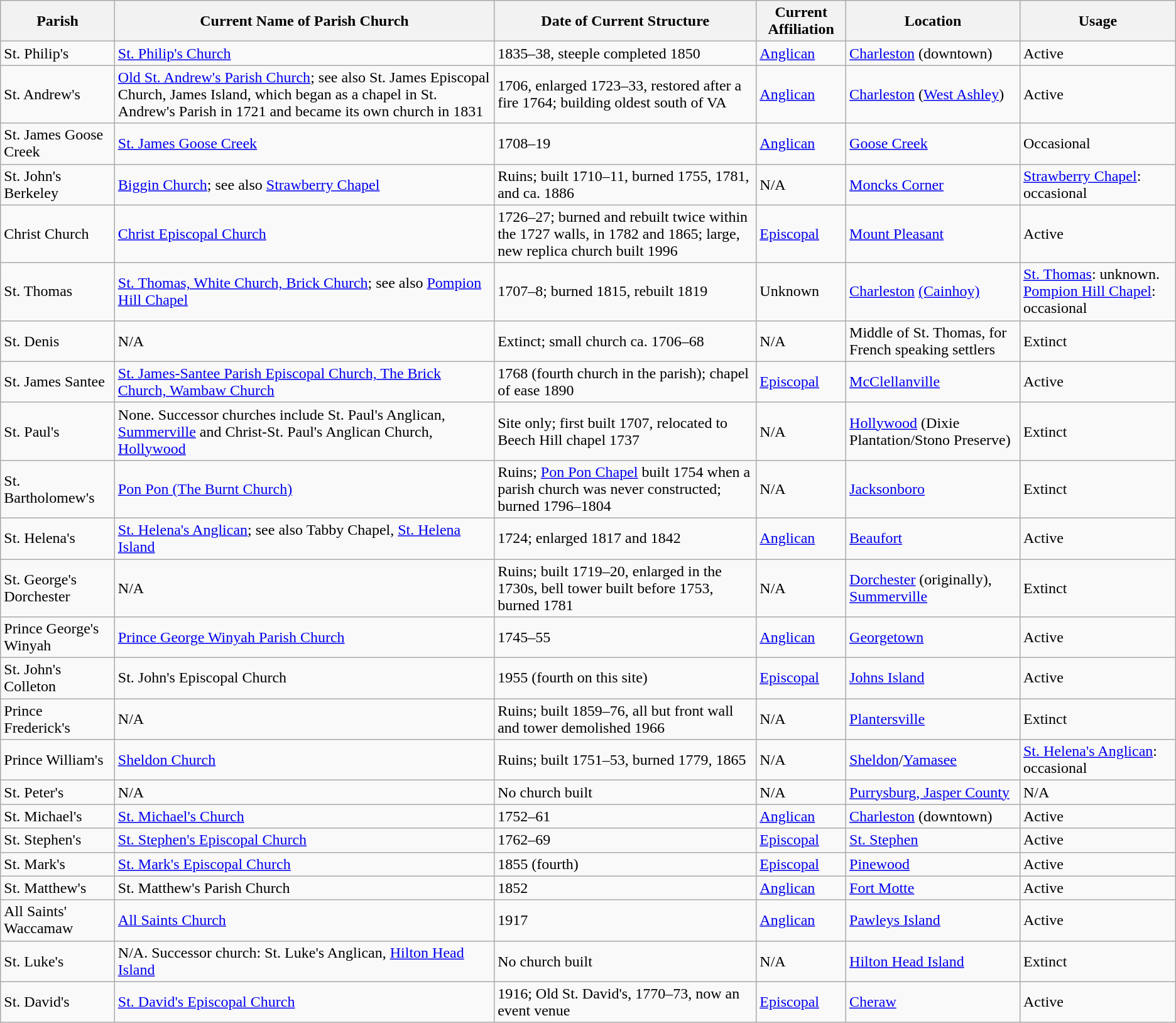<table class=wikitable>
<tr>
<th>Parish</th>
<th>Current Name of Parish Church</th>
<th>Date of Current Structure</th>
<th>Current Affiliation</th>
<th>Location</th>
<th>Usage</th>
</tr>
<tr>
<td>St. Philip's</td>
<td><a href='#'>St. Philip's Church</a></td>
<td>1835–38, steeple completed 1850</td>
<td><a href='#'>Anglican</a></td>
<td><a href='#'>Charleston</a> (downtown)</td>
<td>Active</td>
</tr>
<tr>
<td>St. Andrew's</td>
<td><a href='#'>Old St. Andrew's Parish Church</a>; see also St. James Episcopal Church, James Island, which began as a chapel in St. Andrew's Parish in 1721 and became its own church in 1831</td>
<td>1706, enlarged 1723–33, restored after a fire 1764; building oldest south of VA</td>
<td><a href='#'>Anglican</a></td>
<td><a href='#'>Charleston</a> (<a href='#'>West Ashley</a>)</td>
<td>Active</td>
</tr>
<tr>
<td>St. James Goose Creek</td>
<td><a href='#'>St. James Goose Creek</a></td>
<td>1708–19</td>
<td><a href='#'>Anglican</a></td>
<td><a href='#'>Goose Creek</a></td>
<td>Occasional</td>
</tr>
<tr>
<td>St. John's Berkeley</td>
<td><a href='#'>Biggin Church</a>; see also <a href='#'>Strawberry Chapel</a></td>
<td>Ruins; built 1710–11, burned 1755, 1781, and ca. 1886</td>
<td>N/A</td>
<td><a href='#'>Moncks Corner</a></td>
<td><a href='#'>Strawberry Chapel</a>: occasional</td>
</tr>
<tr>
<td>Christ Church</td>
<td><a href='#'>Christ Episcopal Church</a></td>
<td>1726–27; burned and rebuilt twice within the 1727 walls, in 1782 and 1865; large, new replica church built 1996</td>
<td><a href='#'>Episcopal</a></td>
<td><a href='#'>Mount Pleasant</a></td>
<td>Active</td>
</tr>
<tr>
<td>St. Thomas</td>
<td><a href='#'>St. Thomas, White Church, Brick Church</a>; see also <a href='#'>Pompion Hill Chapel</a></td>
<td>1707–8;  burned 1815, rebuilt 1819</td>
<td>Unknown</td>
<td><a href='#'>Charleston</a> <a href='#'>(Cainhoy)</a></td>
<td><a href='#'>St. Thomas</a>: unknown. <a href='#'>Pompion Hill Chapel</a>: occasional</td>
</tr>
<tr>
<td>St. Denis</td>
<td>N/A</td>
<td>Extinct; small church ca. 1706–68</td>
<td>N/A</td>
<td>Middle of St. Thomas, for French speaking settlers</td>
<td>Extinct</td>
</tr>
<tr>
<td>St. James Santee</td>
<td><a href='#'>St. James-Santee Parish Episcopal Church, The Brick Church, Wambaw Church</a></td>
<td>1768 (fourth church in the parish); chapel of ease 1890</td>
<td><a href='#'>Episcopal</a></td>
<td><a href='#'>McClellanville</a></td>
<td>Active</td>
</tr>
<tr>
<td>St. Paul's</td>
<td>None. Successor churches include St. Paul's Anglican, <a href='#'>Summerville</a> and Christ-St. Paul's Anglican Church, <a href='#'>Hollywood</a></td>
<td>Site only; first built 1707, relocated to Beech Hill chapel 1737</td>
<td>N/A</td>
<td><a href='#'>Hollywood</a> (Dixie Plantation/Stono Preserve)</td>
<td>Extinct</td>
</tr>
<tr>
<td>St. Bartholomew's</td>
<td><a href='#'>Pon Pon (The Burnt Church)</a></td>
<td>Ruins; <a href='#'>Pon Pon Chapel</a> built 1754 when a parish church was never constructed; burned 1796–1804</td>
<td>N/A</td>
<td><a href='#'>Jacksonboro</a></td>
<td>Extinct</td>
</tr>
<tr>
<td>St. Helena's</td>
<td><a href='#'>St. Helena's Anglican</a>; see also Tabby Chapel, <a href='#'>St. Helena Island</a></td>
<td>1724; enlarged 1817 and 1842</td>
<td><a href='#'>Anglican</a></td>
<td><a href='#'>Beaufort</a></td>
<td>Active</td>
</tr>
<tr>
<td>St. George's Dorchester</td>
<td>N/A</td>
<td>Ruins; built 1719–20, enlarged in the 1730s, bell tower built before 1753, burned 1781</td>
<td>N/A</td>
<td><a href='#'>Dorchester</a> (originally), <a href='#'>Summerville</a></td>
<td>Extinct</td>
</tr>
<tr>
<td>Prince George's Winyah</td>
<td><a href='#'>Prince George Winyah Parish Church</a></td>
<td>1745–55</td>
<td><a href='#'>Anglican</a></td>
<td><a href='#'>Georgetown</a></td>
<td>Active</td>
</tr>
<tr>
<td>St. John's Colleton</td>
<td>St. John's Episcopal Church</td>
<td>1955 (fourth on this site)</td>
<td><a href='#'>Episcopal</a></td>
<td><a href='#'>Johns Island</a></td>
<td>Active</td>
</tr>
<tr>
<td>Prince Frederick's</td>
<td>N/A</td>
<td>Ruins; built 1859–76, all but front wall and tower demolished 1966</td>
<td>N/A</td>
<td><a href='#'>Plantersville</a></td>
<td>Extinct</td>
</tr>
<tr>
<td>Prince William's</td>
<td><a href='#'>Sheldon Church</a></td>
<td>Ruins; built 1751–53, burned 1779, 1865</td>
<td>N/A</td>
<td><a href='#'>Sheldon</a>/<a href='#'>Yamasee</a></td>
<td><a href='#'>St. Helena's Anglican</a>: occasional</td>
</tr>
<tr>
<td>St. Peter's</td>
<td>N/A</td>
<td>No church built</td>
<td>N/A</td>
<td><a href='#'>Purrysburg, Jasper County</a></td>
<td>N/A</td>
</tr>
<tr>
<td>St. Michael's</td>
<td><a href='#'>St. Michael's Church</a></td>
<td>1752–61</td>
<td><a href='#'>Anglican</a></td>
<td><a href='#'>Charleston</a> (downtown)</td>
<td>Active</td>
</tr>
<tr>
<td>St. Stephen's</td>
<td><a href='#'>St. Stephen's Episcopal Church</a></td>
<td>1762–69</td>
<td><a href='#'>Episcopal</a></td>
<td><a href='#'>St. Stephen</a></td>
<td>Active</td>
</tr>
<tr>
<td>St. Mark's</td>
<td><a href='#'>St. Mark's Episcopal Church</a></td>
<td>1855 (fourth)</td>
<td><a href='#'>Episcopal</a></td>
<td><a href='#'>Pinewood</a></td>
<td>Active</td>
</tr>
<tr>
<td>St. Matthew's</td>
<td>St. Matthew's Parish Church</td>
<td>1852</td>
<td><a href='#'>Anglican</a></td>
<td><a href='#'>Fort Motte</a></td>
<td>Active</td>
</tr>
<tr>
<td>All Saints' Waccamaw</td>
<td><a href='#'>All Saints Church</a></td>
<td>1917</td>
<td><a href='#'>Anglican</a></td>
<td><a href='#'>Pawleys Island</a></td>
<td>Active</td>
</tr>
<tr>
<td>St. Luke's</td>
<td>N/A. Successor church: St. Luke's Anglican, <a href='#'>Hilton Head Island</a></td>
<td>No church built</td>
<td>N/A</td>
<td><a href='#'>Hilton Head Island</a></td>
<td>Extinct</td>
</tr>
<tr>
<td>St. David's</td>
<td><a href='#'>St. David's Episcopal Church</a></td>
<td>1916; Old St. David's, 1770–73, now an event venue</td>
<td><a href='#'>Episcopal</a></td>
<td><a href='#'>Cheraw</a></td>
<td>Active</td>
</tr>
</table>
